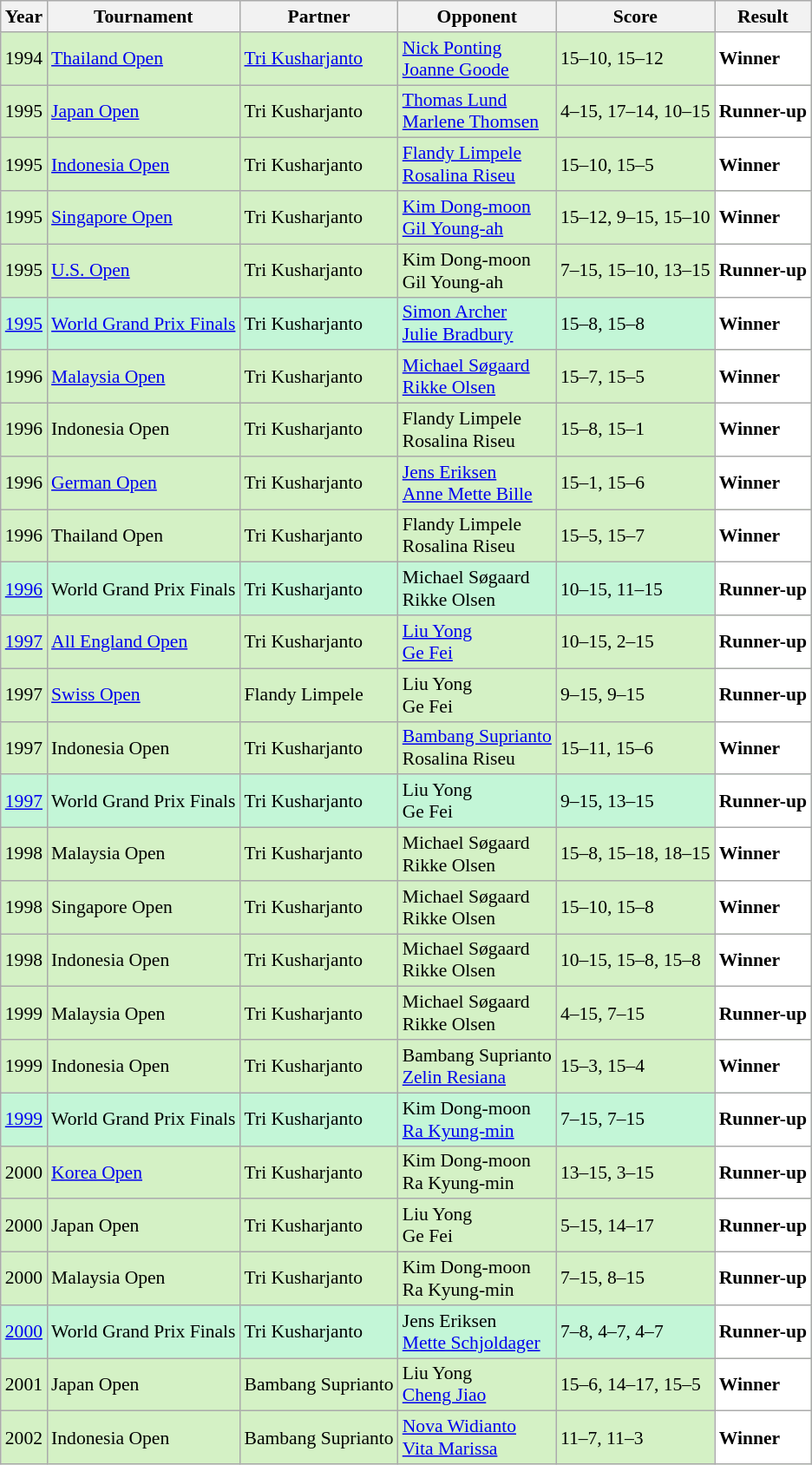<table class="sortable wikitable" style="font-size: 90%;">
<tr>
<th>Year</th>
<th>Tournament</th>
<th>Partner</th>
<th>Opponent</th>
<th>Score</th>
<th>Result</th>
</tr>
<tr style="background:#D4F1C5">
<td align="center">1994</td>
<td align="left"><a href='#'>Thailand Open</a></td>
<td align="left"> <a href='#'>Tri Kusharjanto</a></td>
<td align="left"> <a href='#'>Nick Ponting</a> <br>  <a href='#'>Joanne Goode</a></td>
<td align="left">15–10, 15–12</td>
<td style="text-align:left; background:white"> <strong>Winner</strong></td>
</tr>
<tr style="background:#D4F1C5">
<td align="center">1995</td>
<td align="left"><a href='#'>Japan Open</a></td>
<td align="left"> Tri Kusharjanto</td>
<td align="left"> <a href='#'>Thomas Lund</a> <br>  <a href='#'>Marlene Thomsen</a></td>
<td align="left">4–15, 17–14, 10–15</td>
<td style="text-align:left; background:white"> <strong>Runner-up</strong></td>
</tr>
<tr style="background:#D4F1C5">
<td align="center">1995</td>
<td align="left"><a href='#'>Indonesia Open</a></td>
<td align="left"> Tri Kusharjanto</td>
<td align="left"> <a href='#'>Flandy Limpele</a> <br>  <a href='#'>Rosalina Riseu</a></td>
<td align="left">15–10, 15–5</td>
<td style="text-align:left; background:white"> <strong>Winner</strong></td>
</tr>
<tr style="background:#D4F1C5">
<td align="center">1995</td>
<td align="left"><a href='#'>Singapore Open</a></td>
<td align="left"> Tri Kusharjanto</td>
<td align="left"> <a href='#'>Kim Dong-moon</a> <br>  <a href='#'>Gil Young-ah</a></td>
<td align="left">15–12, 9–15, 15–10</td>
<td style="text-align:left; background:white"> <strong>Winner</strong></td>
</tr>
<tr style="background:#D4F1C5">
<td align="center">1995</td>
<td align="left"><a href='#'>U.S. Open</a></td>
<td align="left"> Tri Kusharjanto</td>
<td align="left"> Kim Dong-moon <br>  Gil Young-ah</td>
<td align="left">7–15, 15–10, 13–15</td>
<td style="text-align:left; background:white"> <strong>Runner-up</strong></td>
</tr>
<tr style="background:#C3F6D7">
<td align="center"><a href='#'>1995</a></td>
<td align="left"><a href='#'>World Grand Prix Finals</a></td>
<td align="left"> Tri Kusharjanto</td>
<td align="left"> <a href='#'>Simon Archer</a> <br>  <a href='#'>Julie Bradbury</a></td>
<td align="left">15–8, 15–8</td>
<td style="text-align:left; background:white"> <strong>Winner</strong></td>
</tr>
<tr style="background:#D4F1C5">
<td align="center">1996</td>
<td align="left"><a href='#'>Malaysia Open</a></td>
<td align="left"> Tri Kusharjanto</td>
<td align="left"> <a href='#'>Michael Søgaard</a> <br>  <a href='#'>Rikke Olsen</a></td>
<td align="left">15–7, 15–5</td>
<td style="text-align:left; background:white"> <strong>Winner</strong></td>
</tr>
<tr style="background:#D4F1C5">
<td align="center">1996</td>
<td align="left">Indonesia Open</td>
<td align="left"> Tri Kusharjanto</td>
<td align="left"> Flandy Limpele <br>  Rosalina Riseu</td>
<td align="left">15–8, 15–1</td>
<td style="text-align:left; background:white"> <strong>Winner</strong></td>
</tr>
<tr style="background:#D4F1C5">
<td align="center">1996</td>
<td align="left"><a href='#'>German Open</a></td>
<td align="left"> Tri Kusharjanto</td>
<td align="left"> <a href='#'>Jens Eriksen</a> <br>  <a href='#'>Anne Mette Bille</a></td>
<td align="left">15–1, 15–6</td>
<td style="text-align:left; background:white"> <strong>Winner</strong></td>
</tr>
<tr style="background:#D4F1C5">
<td align="center">1996</td>
<td align="left">Thailand Open</td>
<td align="left"> Tri Kusharjanto</td>
<td align="left"> Flandy Limpele <br>  Rosalina Riseu</td>
<td align="left">15–5, 15–7</td>
<td style="text-align:left; background:white"> <strong>Winner</strong></td>
</tr>
<tr style="background:#C3F6D7">
<td align="center"><a href='#'>1996</a></td>
<td align="left">World Grand Prix Finals</td>
<td align="left"> Tri Kusharjanto</td>
<td align="left"> Michael Søgaard <br>  Rikke Olsen</td>
<td align="left">10–15, 11–15</td>
<td style="text-align:left; background:white"> <strong>Runner-up</strong></td>
</tr>
<tr style="background:#D4F1C5">
<td align="center"><a href='#'>1997</a></td>
<td align="left"><a href='#'>All England Open</a></td>
<td align="left"> Tri Kusharjanto</td>
<td align="left"> <a href='#'>Liu Yong</a> <br>  <a href='#'>Ge Fei</a></td>
<td align="left">10–15, 2–15</td>
<td style="text-align:left; background:white"> <strong>Runner-up</strong></td>
</tr>
<tr style="background:#D4F1C5">
<td align="center">1997</td>
<td align="left"><a href='#'>Swiss Open</a></td>
<td align="left"> Flandy Limpele</td>
<td align="left"> Liu Yong <br>  Ge Fei</td>
<td align="left">9–15, 9–15</td>
<td style="text-align:left; background:white"> <strong>Runner-up</strong></td>
</tr>
<tr style="background:#D4F1C5">
<td align="center">1997</td>
<td align="left">Indonesia Open</td>
<td align="left"> Tri Kusharjanto</td>
<td align="left"> <a href='#'>Bambang Suprianto</a> <br>  Rosalina Riseu</td>
<td align="left">15–11, 15–6</td>
<td style="text-align:left; background:white"> <strong>Winner</strong></td>
</tr>
<tr style="background:#C3F6D7">
<td align="center"><a href='#'>1997</a></td>
<td align="left">World Grand Prix Finals</td>
<td align="left"> Tri Kusharjanto</td>
<td align="left"> Liu Yong <br>  Ge Fei</td>
<td align="left">9–15, 13–15</td>
<td style="text-align:left; background:white"> <strong>Runner-up</strong></td>
</tr>
<tr style="background:#D4F1C5">
<td align="center">1998</td>
<td align="left">Malaysia Open</td>
<td align="left"> Tri Kusharjanto</td>
<td align="left"> Michael Søgaard <br>  Rikke Olsen</td>
<td align="left">15–8, 15–18, 18–15</td>
<td style="text-align:left; background:white"> <strong>Winner</strong></td>
</tr>
<tr style="background:#D4F1C5">
<td align="center">1998</td>
<td align="left">Singapore Open</td>
<td align="left"> Tri Kusharjanto</td>
<td align="left"> Michael Søgaard <br>  Rikke Olsen</td>
<td align="left">15–10, 15–8</td>
<td style="text-align:left; background:white"> <strong>Winner</strong></td>
</tr>
<tr style="background:#D4F1C5">
<td align="center">1998</td>
<td align="left">Indonesia Open</td>
<td align="left"> Tri Kusharjanto</td>
<td align="left"> Michael Søgaard <br>  Rikke Olsen</td>
<td align="left">10–15, 15–8, 15–8</td>
<td style="text-align:left; background:white"> <strong>Winner</strong></td>
</tr>
<tr style="background:#D4F1C5">
<td align="center">1999</td>
<td align="left">Malaysia Open</td>
<td align="left"> Tri Kusharjanto</td>
<td align="left"> Michael Søgaard <br>  Rikke Olsen</td>
<td align="left">4–15, 7–15</td>
<td style="text-align:left; background:white"> <strong>Runner-up</strong></td>
</tr>
<tr style="background:#D4F1C5">
<td align="center">1999</td>
<td align="left">Indonesia Open</td>
<td align="left"> Tri Kusharjanto</td>
<td align="left"> Bambang Suprianto <br>  <a href='#'>Zelin Resiana</a></td>
<td align="left">15–3, 15–4</td>
<td style="text-align:left; background:white"> <strong>Winner</strong></td>
</tr>
<tr style="background:#C3F6D7">
<td align="center"><a href='#'>1999</a></td>
<td align="left">World Grand Prix Finals</td>
<td align="left"> Tri Kusharjanto</td>
<td align="left"> Kim Dong-moon <br>  <a href='#'>Ra Kyung-min</a></td>
<td align="left">7–15, 7–15</td>
<td style="text-align:left; background:white"> <strong>Runner-up</strong></td>
</tr>
<tr style="background:#D4F1C5">
<td align="center">2000</td>
<td align="left"><a href='#'>Korea Open</a></td>
<td align="left"> Tri Kusharjanto</td>
<td align="left"> Kim Dong-moon <br>  Ra Kyung-min</td>
<td align="left">13–15, 3–15</td>
<td style="text-align:left; background:white"> <strong>Runner-up</strong></td>
</tr>
<tr style="background:#D4F1C5">
<td align="center">2000</td>
<td align="left">Japan Open</td>
<td align="left"> Tri Kusharjanto</td>
<td align="left"> Liu Yong <br>  Ge Fei</td>
<td align="left">5–15, 14–17</td>
<td style="text-align:left; background:white"> <strong>Runner-up</strong></td>
</tr>
<tr style="background:#D4F1C5">
<td align="center">2000</td>
<td align="left">Malaysia Open</td>
<td align="left"> Tri Kusharjanto</td>
<td align="left"> Kim Dong-moon <br>  Ra Kyung-min</td>
<td align="left">7–15, 8–15</td>
<td style="text-align:left; background:white"> <strong>Runner-up</strong></td>
</tr>
<tr style="background:#C3F6D7">
<td align="center"><a href='#'>2000</a></td>
<td align="left">World Grand Prix Finals</td>
<td align="left"> Tri Kusharjanto</td>
<td align="left"> Jens Eriksen <br>  <a href='#'>Mette Schjoldager</a></td>
<td align="left">7–8, 4–7, 4–7</td>
<td style="text-align:left; background:white"> <strong>Runner-up</strong></td>
</tr>
<tr style="background:#D4F1C5">
<td align="center">2001</td>
<td align="left">Japan Open</td>
<td align="left"> Bambang Suprianto</td>
<td align="left"> Liu Yong <br>  <a href='#'>Cheng Jiao</a></td>
<td align="left">15–6, 14–17, 15–5</td>
<td style="text-align:left; background:white"> <strong>Winner</strong></td>
</tr>
<tr style="background:#D4F1C5">
<td align="center">2002</td>
<td align="left">Indonesia Open</td>
<td align="left"> Bambang Suprianto</td>
<td align="left"> <a href='#'>Nova Widianto</a> <br>  <a href='#'>Vita Marissa</a></td>
<td align="left">11–7, 11–3</td>
<td style="text-align:left; background:white"> <strong>Winner</strong></td>
</tr>
</table>
